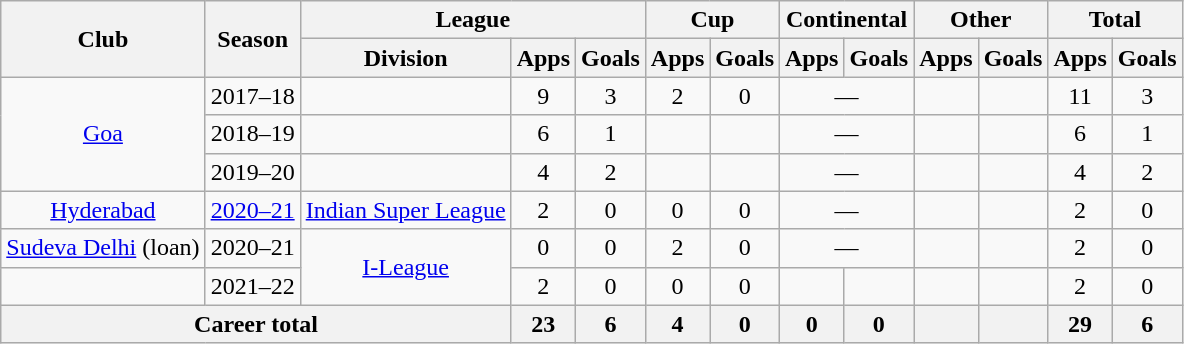<table class=wikitable style=text-align:center>
<tr>
<th rowspan=2>Club</th>
<th rowspan=2>Season</th>
<th colspan=3>League</th>
<th colspan=2>Cup</th>
<th colspan=2>Continental</th>
<th colspan="2">Other</th>
<th colspan=2>Total</th>
</tr>
<tr>
<th>Division</th>
<th>Apps</th>
<th>Goals</th>
<th>Apps</th>
<th>Goals</th>
<th>Apps</th>
<th>Goals</th>
<th>Apps</th>
<th>Goals</th>
<th>Apps</th>
<th>Goals</th>
</tr>
<tr>
<td rowspan="3"><a href='#'>Goa</a></td>
<td>2017–18</td>
<td></td>
<td>9</td>
<td>3</td>
<td>2</td>
<td>0</td>
<td colspan="2">—</td>
<td></td>
<td></td>
<td>11</td>
<td>3</td>
</tr>
<tr>
<td>2018–19</td>
<td></td>
<td>6</td>
<td>1</td>
<td></td>
<td></td>
<td colspan="2">—</td>
<td></td>
<td></td>
<td>6</td>
<td>1</td>
</tr>
<tr>
<td>2019–20</td>
<td></td>
<td>4</td>
<td>2</td>
<td></td>
<td></td>
<td colspan="2">—</td>
<td></td>
<td></td>
<td>4</td>
<td>2</td>
</tr>
<tr>
<td rowspan=1><a href='#'>Hyderabad</a></td>
<td><a href='#'>2020–21</a></td>
<td><a href='#'>Indian Super League</a></td>
<td>2</td>
<td>0</td>
<td>0</td>
<td>0</td>
<td colspan="2">—</td>
<td></td>
<td></td>
<td>2</td>
<td>0</td>
</tr>
<tr>
<td><a href='#'>Sudeva Delhi</a> (loan)</td>
<td>2020–21</td>
<td rowspan="2"><a href='#'>I-League</a></td>
<td>0</td>
<td>0</td>
<td>2</td>
<td>0</td>
<td colspan="2">—</td>
<td></td>
<td></td>
<td>2</td>
<td>0</td>
</tr>
<tr>
<td></td>
<td>2021–22</td>
<td>2</td>
<td>0</td>
<td>0</td>
<td>0</td>
<td></td>
<td></td>
<td></td>
<td></td>
<td>2</td>
<td>0</td>
</tr>
<tr>
<th colspan="3">Career total</th>
<th>23</th>
<th>6</th>
<th>4</th>
<th>0</th>
<th>0</th>
<th>0</th>
<th></th>
<th></th>
<th>29</th>
<th>6</th>
</tr>
</table>
